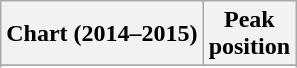<table class="wikitable sortable">
<tr>
<th>Chart (2014–2015)</th>
<th>Peak<br>position</th>
</tr>
<tr>
</tr>
<tr>
</tr>
<tr>
</tr>
<tr>
</tr>
<tr>
</tr>
</table>
